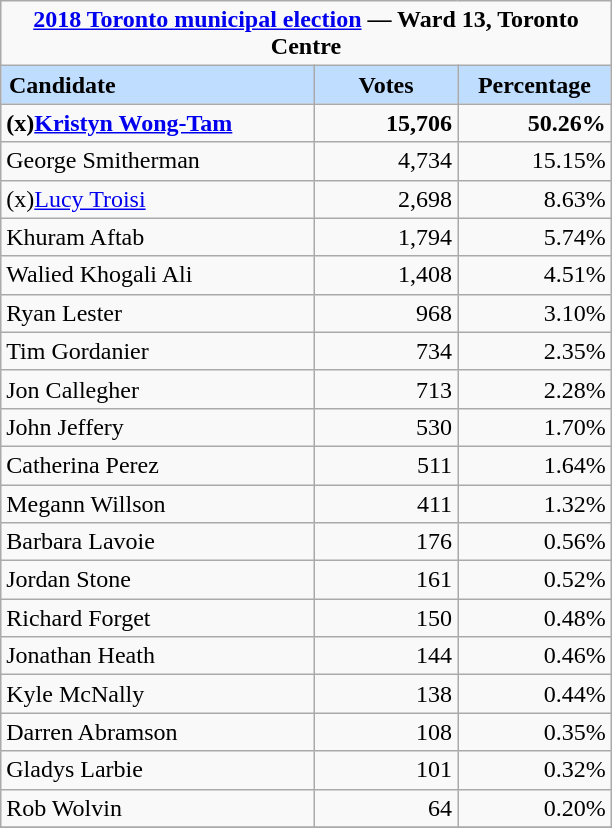<table class="wikitable">
<tr>
<td colspan="3" align="center"><strong><a href='#'>2018 Toronto municipal election</a> — Ward 13, Toronto Centre</strong></td>
</tr>
<tr>
<th scope="col" style="background-color:#bfdeff;width:200px;text-align:left;padding-left:5px;">Candidate</th>
<th scope="col" style="background-color:#bfdeff;width:88px;">Votes</th>
<th scope="col" style="background-color:#bfdeff;width:95px;">Percentage</th>
</tr>
<tr>
<td valign="top"><strong>(x)<a href='#'>Kristyn Wong-Tam</a></strong></td>
<td valign="top" align="right"><strong>15,706</strong></td>
<td valign="top" align="right"><strong>50.26%</strong></td>
</tr>
<tr>
<td valign="top">George Smitherman</td>
<td valign="top" align="right">4,734</td>
<td valign="top" align="right">15.15%</td>
</tr>
<tr>
<td valign="top">(x)<a href='#'>Lucy Troisi</a></td>
<td valign="top" align="right">2,698</td>
<td valign="top" align="right">8.63%</td>
</tr>
<tr>
<td valign="top">Khuram Aftab</td>
<td valign="top" align="right">1,794</td>
<td valign="top" align="right">5.74%</td>
</tr>
<tr>
<td valign="top">Walied Khogali Ali</td>
<td valign="top" align="right">1,408</td>
<td valign="top" align="right">4.51%</td>
</tr>
<tr>
<td valign="top">Ryan Lester</td>
<td valign="top" align="right">968</td>
<td valign="top" align="right">3.10%</td>
</tr>
<tr>
<td valign="top">Tim Gordanier</td>
<td valign="top" align="right">734</td>
<td valign="top" align="right">2.35%</td>
</tr>
<tr>
<td valign="top">Jon Callegher</td>
<td valign="top" align="right">713</td>
<td valign="top" align="right">2.28%</td>
</tr>
<tr>
<td valign="top">John Jeffery</td>
<td valign="top" align="right">530</td>
<td valign="top" align="right">1.70%</td>
</tr>
<tr>
<td valign="top">Catherina Perez</td>
<td valign="top" align="right">511</td>
<td valign="top" align="right">1.64%</td>
</tr>
<tr>
<td valign="top">Megann Willson</td>
<td valign="top" align="right">411</td>
<td valign="top" align="right">1.32%</td>
</tr>
<tr>
<td valign="top">Barbara Lavoie</td>
<td valign="top" align="right">176</td>
<td valign="top" align="right">0.56%</td>
</tr>
<tr>
<td valign="top">Jordan Stone</td>
<td valign="top" align="right">161</td>
<td valign="top" align="right">0.52%</td>
</tr>
<tr>
<td valign="top">Richard Forget</td>
<td valign="top" align="right">150</td>
<td valign="top" align="right">0.48%</td>
</tr>
<tr>
<td valign="top">Jonathan Heath</td>
<td valign="top" align="right">144</td>
<td valign="top" align="right">0.46%</td>
</tr>
<tr>
<td valign="top">Kyle  McNally</td>
<td valign="top" align="right">138</td>
<td valign="top" align="right">0.44%</td>
</tr>
<tr>
<td valign="top">Darren Abramson</td>
<td valign="top" align="right">108</td>
<td valign="top" align="right">0.35%</td>
</tr>
<tr>
<td valign="top">Gladys Larbie</td>
<td valign="top" align="right">101</td>
<td valign="top" align="right">0.32%</td>
</tr>
<tr>
<td valign="top">Rob Wolvin</td>
<td valign="top" align="right">64</td>
<td valign="top" align="right">0.20%</td>
</tr>
<tr>
</tr>
</table>
